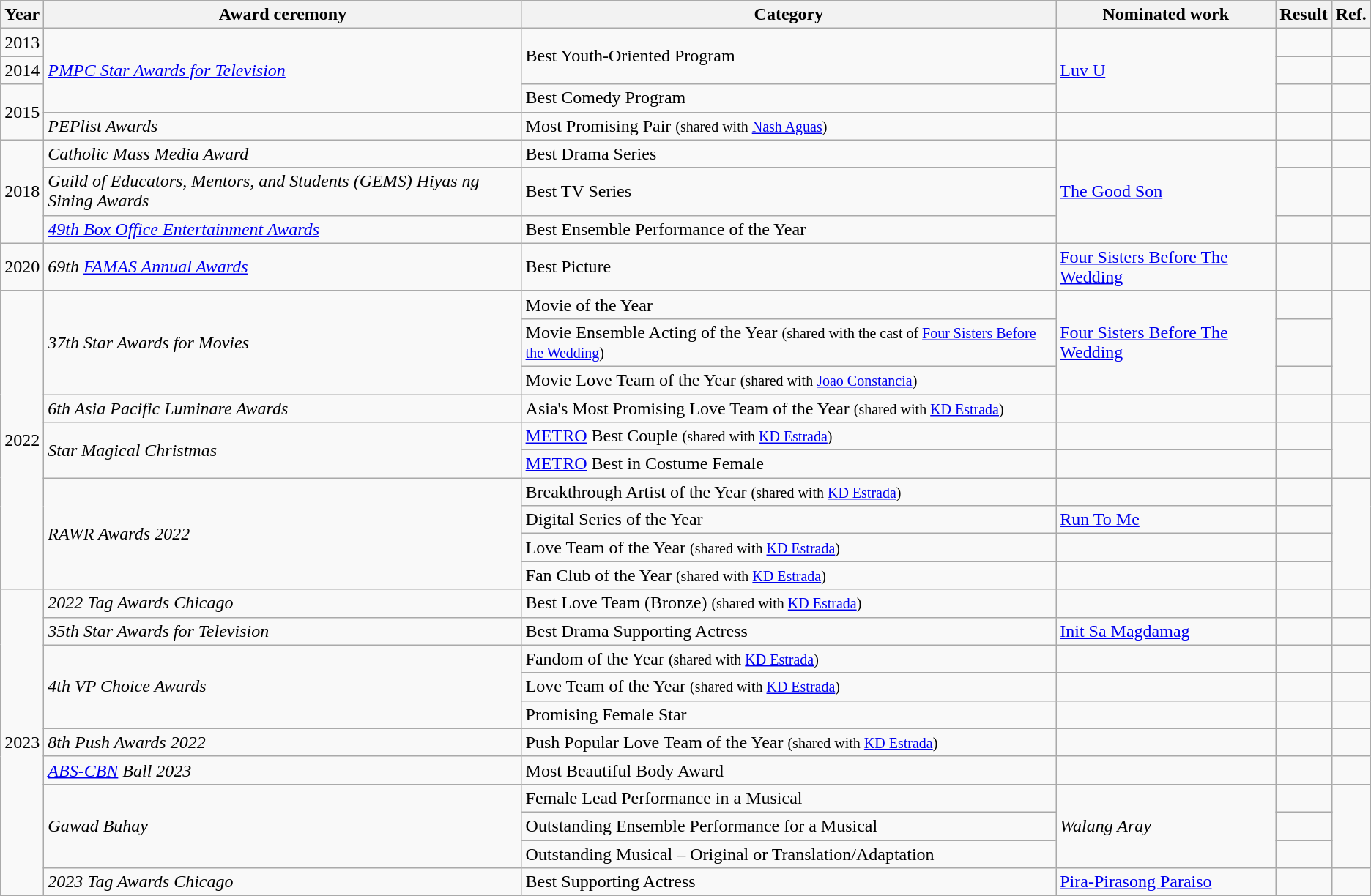<table class="wikitable">
<tr>
<th>Year</th>
<th>Award ceremony</th>
<th>Category</th>
<th>Nominated work</th>
<th>Result</th>
<th>Ref.</th>
</tr>
<tr>
<td>2013</td>
<td rowspan="3"><em><a href='#'>PMPC Star Awards for Television</a></em></td>
<td rowspan="2">Best Youth-Oriented Program</td>
<td rowspan="3"><a href='#'>Luv U</a></td>
<td></td>
<td></td>
</tr>
<tr>
<td>2014</td>
<td></td>
<td></td>
</tr>
<tr>
<td rowspan="2">2015</td>
<td>Best Comedy Program</td>
<td></td>
<td></td>
</tr>
<tr>
<td><em>PEPlist Awards</em></td>
<td>Most Promising Pair <small>(shared with <a href='#'>Nash Aguas</a>)</small></td>
<td></td>
<td></td>
<td></td>
</tr>
<tr>
<td rowspan="3">2018</td>
<td><em>Catholic Mass Media Award</em></td>
<td>Best Drama Series</td>
<td rowspan="3"><a href='#'>The Good Son</a></td>
<td></td>
<td></td>
</tr>
<tr>
<td><em>Guild of Educators, Mentors, and Students (GEMS) Hiyas ng Sining Awards</em></td>
<td>Best TV Series</td>
<td></td>
<td></td>
</tr>
<tr>
<td><em><a href='#'>49th Box Office Entertainment Awards</a></em></td>
<td>Best Ensemble Performance of the Year</td>
<td></td>
<td></td>
</tr>
<tr>
<td>2020</td>
<td><em>69th <a href='#'>FAMAS Annual Awards</a></em></td>
<td>Best Picture</td>
<td><a href='#'>Four Sisters Before The Wedding</a></td>
<td></td>
<td></td>
</tr>
<tr>
<td rowspan="10">2022</td>
<td rowspan="3"><em>37th Star Awards for Movies</em></td>
<td>Movie of the Year</td>
<td rowspan="3"><a href='#'>Four Sisters Before The Wedding</a></td>
<td></td>
<td rowspan="3"></td>
</tr>
<tr>
<td>Movie Ensemble Acting of the Year <small>(shared with the cast of <a href='#'>Four Sisters Before the Wedding</a>)</small></td>
<td></td>
</tr>
<tr>
<td>Movie Love Team of the Year <small>(shared with <a href='#'>Joao Constancia</a>)</small></td>
<td></td>
</tr>
<tr>
<td><em>6th Asia Pacific Luminare Awards</em></td>
<td>Asia's Most Promising Love Team of the Year <small>(shared with <a href='#'>KD Estrada</a>)</small></td>
<td></td>
<td></td>
<td></td>
</tr>
<tr>
<td rowspan="2"><em>Star Magical Christmas</em></td>
<td><a href='#'>METRO</a> Best Couple <small>(shared with <a href='#'>KD Estrada</a>)</small></td>
<td></td>
<td></td>
<td rowspan="2"></td>
</tr>
<tr>
<td><a href='#'>METRO</a> Best in Costume Female</td>
<td></td>
<td></td>
</tr>
<tr>
<td rowspan="4"><em>RAWR Awards 2022</em></td>
<td>Breakthrough Artist of the Year <small>(shared with <a href='#'>KD Estrada</a>)</small></td>
<td></td>
<td></td>
<td rowspan="4"></td>
</tr>
<tr>
<td>Digital Series of the Year</td>
<td><a href='#'>Run To Me</a></td>
<td></td>
</tr>
<tr>
<td>Love Team of the Year <small>(shared with <a href='#'>KD Estrada</a>)</small></td>
<td></td>
<td></td>
</tr>
<tr>
<td>Fan Club of the Year <small>(shared with <a href='#'>KD Estrada</a>)</small></td>
<td></td>
<td></td>
</tr>
<tr>
<td rowspan="11">2023</td>
<td><em>2022 Tag Awards Chicago</em></td>
<td>Best Love Team (Bronze) <small>(shared with <a href='#'>KD Estrada</a>)</small></td>
<td></td>
<td></td>
<td></td>
</tr>
<tr>
<td><em>35th Star Awards for Television</em></td>
<td>Best Drama Supporting Actress</td>
<td><a href='#'>Init Sa Magdamag</a></td>
<td></td>
<td></td>
</tr>
<tr>
<td rowspan="3"><em>4th VP Choice Awards</em></td>
<td>Fandom of the Year <small>(shared with <a href='#'>KD Estrada</a>)</small></td>
<td></td>
<td></td>
<td></td>
</tr>
<tr>
<td>Love Team of the Year <small>(shared with <a href='#'>KD Estrada</a>)</small></td>
<td></td>
<td></td>
<td></td>
</tr>
<tr>
<td>Promising Female Star</td>
<td></td>
<td></td>
<td></td>
</tr>
<tr>
<td><em>8th Push Awards 2022</em></td>
<td>Push Popular Love Team of the Year <small>(shared with <a href='#'>KD Estrada</a>)</small></td>
<td></td>
<td></td>
<td></td>
</tr>
<tr>
<td><em><a href='#'>ABS-CBN</a> Ball 2023</em></td>
<td>Most Beautiful Body Award</td>
<td></td>
<td></td>
<td></td>
</tr>
<tr>
<td rowspan="3"><em>Gawad Buhay</em></td>
<td>Female Lead Performance in a Musical</td>
<td rowspan="3"><em>Walang Aray</em></td>
<td></td>
<td rowspan="3"></td>
</tr>
<tr>
<td>Outstanding Ensemble Performance for a Musical</td>
<td></td>
</tr>
<tr>
<td>Outstanding Musical – Original or Translation/Adaptation</td>
<td></td>
</tr>
<tr>
<td><em>2023 Tag Awards Chicago</em></td>
<td>Best Supporting Actress</td>
<td><a href='#'>Pira-Pirasong Paraiso</a></td>
<td></td>
<td></td>
</tr>
</table>
